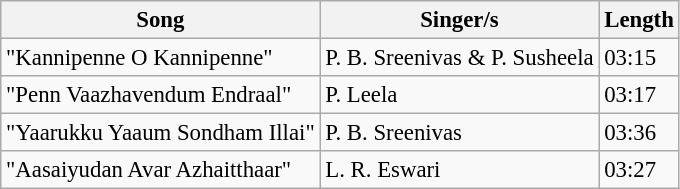<table class="wikitable" style="font-size:95%;">
<tr>
<th>Song</th>
<th>Singer/s</th>
<th>Length</th>
</tr>
<tr>
<td>"Kannipenne O Kannipenne"</td>
<td>P. B. Sreenivas & P. Susheela</td>
<td>03:15</td>
</tr>
<tr>
<td>"Penn Vaazhavendum Endraal"</td>
<td>P. Leela</td>
<td>03:17</td>
</tr>
<tr>
<td>"Yaarukku Yaaum Sondham Illai"</td>
<td>P. B. Sreenivas</td>
<td>03:36</td>
</tr>
<tr>
<td>"Aasaiyudan Avar Azhaitthaar"</td>
<td>L. R. Eswari</td>
<td>03:27</td>
</tr>
</table>
